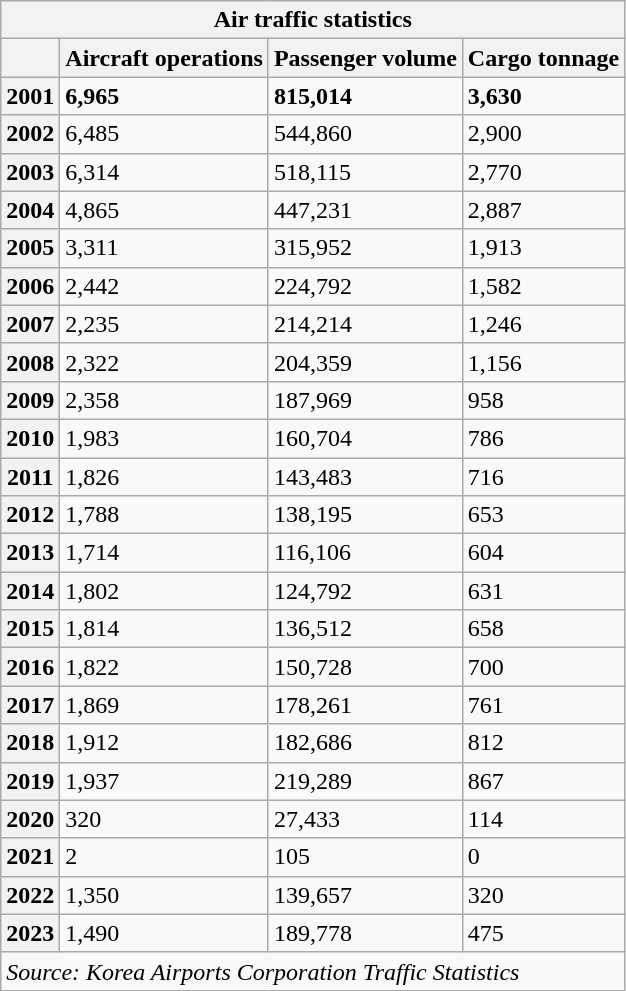<table class="wikitable">
<tr>
<th colspan="4">Air traffic statistics</th>
</tr>
<tr>
<th></th>
<th>Aircraft operations</th>
<th>Passenger volume</th>
<th>Cargo tonnage</th>
</tr>
<tr>
<th>2001</th>
<td><strong>6,965</strong></td>
<td><strong>815,014</strong></td>
<td><strong>3,630</strong></td>
</tr>
<tr>
<th>2002</th>
<td>6,485</td>
<td>544,860</td>
<td>2,900</td>
</tr>
<tr>
<th>2003</th>
<td>6,314</td>
<td>518,115</td>
<td>2,770</td>
</tr>
<tr>
<th>2004</th>
<td>4,865</td>
<td>447,231</td>
<td>2,887</td>
</tr>
<tr>
<th>2005</th>
<td>3,311</td>
<td>315,952</td>
<td>1,913</td>
</tr>
<tr>
<th>2006</th>
<td>2,442</td>
<td>224,792</td>
<td>1,582</td>
</tr>
<tr>
<th>2007</th>
<td>2,235</td>
<td>214,214</td>
<td>1,246</td>
</tr>
<tr>
<th>2008</th>
<td>2,322</td>
<td>204,359</td>
<td>1,156</td>
</tr>
<tr>
<th>2009</th>
<td>2,358</td>
<td>187,969</td>
<td>958</td>
</tr>
<tr>
<th>2010</th>
<td>1,983</td>
<td>160,704</td>
<td>786</td>
</tr>
<tr>
<th>2011</th>
<td>1,826</td>
<td>143,483</td>
<td>716</td>
</tr>
<tr>
<th>2012</th>
<td>1,788</td>
<td>138,195</td>
<td>653</td>
</tr>
<tr>
<th>2013</th>
<td>1,714</td>
<td>116,106</td>
<td>604</td>
</tr>
<tr>
<th>2014</th>
<td>1,802</td>
<td>124,792</td>
<td>631</td>
</tr>
<tr>
<th>2015</th>
<td>1,814</td>
<td>136,512</td>
<td>658</td>
</tr>
<tr>
<th>2016</th>
<td>1,822</td>
<td>150,728</td>
<td>700</td>
</tr>
<tr>
<th>2017</th>
<td>1,869</td>
<td>178,261</td>
<td>761</td>
</tr>
<tr>
<th>2018</th>
<td>1,912</td>
<td>182,686</td>
<td>812</td>
</tr>
<tr>
<th>2019</th>
<td>1,937</td>
<td>219,289</td>
<td>867</td>
</tr>
<tr>
<th>2020</th>
<td>320</td>
<td>27,433</td>
<td>114</td>
</tr>
<tr>
<th>2021</th>
<td>2</td>
<td>105</td>
<td>0</td>
</tr>
<tr>
<th>2022</th>
<td>1,350</td>
<td>139,657</td>
<td>320</td>
</tr>
<tr>
<th>2023</th>
<td>1,490</td>
<td>189,778</td>
<td>475</td>
</tr>
<tr>
<td colspan="4"><em>Source: Korea Airports Corporation Traffic Statistics</em></td>
</tr>
</table>
